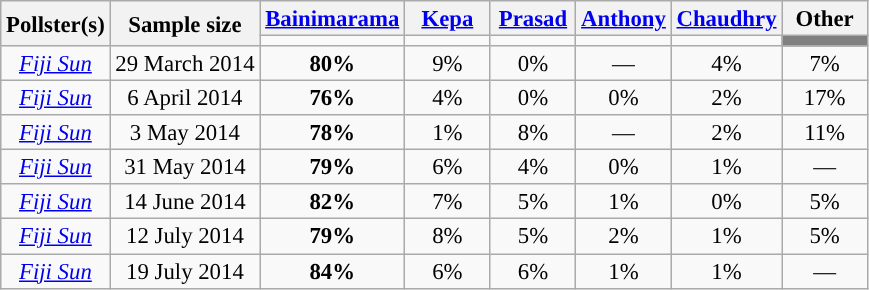<table class=wikitable style="text-align:center; font-size:95%; line-height:16px;">
<tr>
<th rowspan=2>Pollster(s)</th>
<th rowspan=2>Sample size</th>
<th style="width:50px;"><a href='#'>Bainimarama</a></th>
<th style="width:50px;"><a href='#'>Kepa</a></th>
<th style="width:50px;"><a href='#'>Prasad</a></th>
<th style="width:50px;"><a href='#'>Anthony</a></th>
<th style="width:50px;"><a href='#'>Chaudhry</a></th>
<th style="width:50px;">Other</th>
</tr>
<tr>
<td style="background:"></td>
<td style="background:"></td>
<td style="background:"></td>
<td style="background:"></td>
<td style="background:"></td>
<td style="background:grey"></td>
</tr>
<tr>
<td><em><a href='#'>Fiji Sun</a></em></td>
<td>29 March 2014</td>
<td><strong>80%</strong></td>
<td>9%</td>
<td>0%</td>
<td>—</td>
<td>4%</td>
<td>7%</td>
</tr>
<tr>
<td><em><a href='#'>Fiji Sun</a></em></td>
<td>6 April 2014</td>
<td><strong>76%</strong></td>
<td>4%</td>
<td>0%</td>
<td>0%</td>
<td>2%</td>
<td>17%</td>
</tr>
<tr>
<td><em><a href='#'>Fiji Sun</a></em></td>
<td>3 May 2014</td>
<td><strong>78%</strong></td>
<td>1%</td>
<td>8%</td>
<td>—</td>
<td>2%</td>
<td>11%</td>
</tr>
<tr>
<td><em><a href='#'>Fiji Sun</a></em></td>
<td>31 May 2014</td>
<td><strong>79%</strong></td>
<td>6%</td>
<td>4%</td>
<td>0%</td>
<td>1%</td>
<td>—</td>
</tr>
<tr>
<td><em><a href='#'>Fiji Sun</a></em></td>
<td>14 June 2014</td>
<td><strong>82%</strong></td>
<td>7%</td>
<td>5%</td>
<td>1%</td>
<td>0%</td>
<td>5%</td>
</tr>
<tr>
<td><em><a href='#'>Fiji Sun</a></em></td>
<td>12 July 2014</td>
<td><strong>79%</strong></td>
<td>8%</td>
<td>5%</td>
<td>2%</td>
<td>1%</td>
<td>5%</td>
</tr>
<tr>
<td><em><a href='#'>Fiji Sun</a></em></td>
<td>19 July 2014</td>
<td><strong>84%</strong></td>
<td>6%</td>
<td>6%</td>
<td>1%</td>
<td>1%</td>
<td>—</td>
</tr>
</table>
